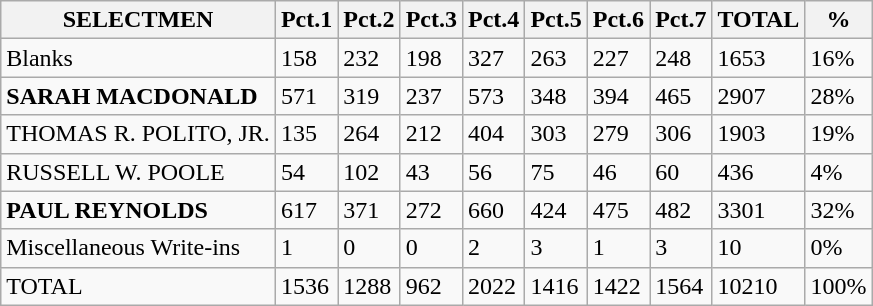<table class="wikitable" left; margin-left:1em">
<tr>
<th>SELECTMEN</th>
<th>Pct.1</th>
<th>Pct.2</th>
<th>Pct.3</th>
<th>Pct.4</th>
<th>Pct.5</th>
<th>Pct.6</th>
<th>Pct.7</th>
<th>TOTAL</th>
<th>%</th>
</tr>
<tr>
<td>Blanks</td>
<td>158</td>
<td>232</td>
<td>198</td>
<td>327</td>
<td>263</td>
<td>227</td>
<td>248</td>
<td>1653</td>
<td>16%</td>
</tr>
<tr>
<td><strong>SARAH MACDONALD</strong></td>
<td>571</td>
<td>319</td>
<td>237</td>
<td>573</td>
<td>348</td>
<td>394</td>
<td>465</td>
<td>2907</td>
<td>28%</td>
</tr>
<tr>
<td>THOMAS R. POLITO, JR.</td>
<td>135</td>
<td>264</td>
<td>212</td>
<td>404</td>
<td>303</td>
<td>279</td>
<td>306</td>
<td>1903</td>
<td>19%</td>
</tr>
<tr>
<td>RUSSELL W. POOLE</td>
<td>54</td>
<td>102</td>
<td>43</td>
<td>56</td>
<td>75</td>
<td>46</td>
<td>60</td>
<td>436</td>
<td>4%</td>
</tr>
<tr>
<td><strong>PAUL REYNOLDS</strong></td>
<td>617</td>
<td>371</td>
<td>272</td>
<td>660</td>
<td>424</td>
<td>475</td>
<td>482</td>
<td>3301</td>
<td>32%</td>
</tr>
<tr>
<td>Miscellaneous Write-ins</td>
<td>1</td>
<td>0</td>
<td>0</td>
<td>2</td>
<td>3</td>
<td>1</td>
<td>3</td>
<td>10</td>
<td>0%</td>
</tr>
<tr>
<td>TOTAL</td>
<td>1536</td>
<td>1288</td>
<td>962</td>
<td>2022</td>
<td>1416</td>
<td>1422</td>
<td>1564</td>
<td>10210</td>
<td>100%</td>
</tr>
</table>
